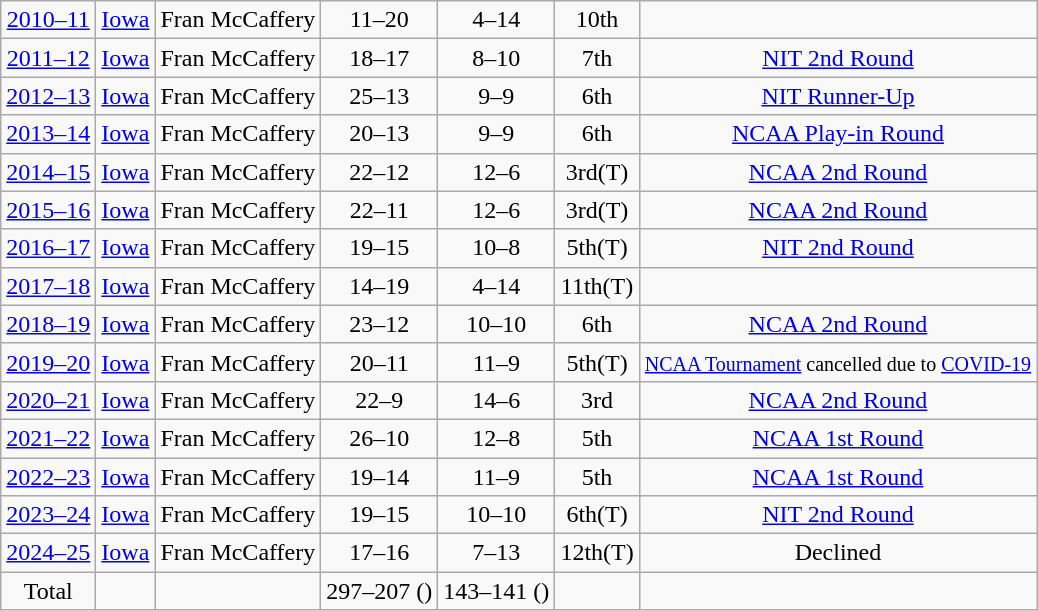<table class="wikitable" style="text-align:center">
<tr>
<td><a href='#'>2010–11</a></td>
<td><a href='#'>Iowa</a></td>
<td>Fran McCaffery</td>
<td>11–20</td>
<td>4–14</td>
<td>10th</td>
<td></td>
</tr>
<tr>
<td><a href='#'>2011–12</a></td>
<td><a href='#'>Iowa</a></td>
<td>Fran McCaffery</td>
<td>18–17</td>
<td>8–10</td>
<td>7th</td>
<td><a href='#'>NIT 2nd Round</a></td>
</tr>
<tr>
<td><a href='#'>2012–13</a></td>
<td><a href='#'>Iowa</a></td>
<td>Fran McCaffery</td>
<td>25–13</td>
<td>9–9</td>
<td>6th</td>
<td><a href='#'>NIT Runner-Up</a></td>
</tr>
<tr>
<td><a href='#'>2013–14</a></td>
<td><a href='#'>Iowa</a></td>
<td>Fran McCaffery</td>
<td>20–13</td>
<td>9–9</td>
<td>6th</td>
<td><a href='#'>NCAA Play-in Round</a></td>
</tr>
<tr>
<td><a href='#'>2014–15</a></td>
<td><a href='#'>Iowa</a></td>
<td>Fran McCaffery</td>
<td>22–12</td>
<td>12–6</td>
<td>3rd(T)</td>
<td><a href='#'>NCAA 2nd Round</a></td>
</tr>
<tr>
<td><a href='#'>2015–16</a></td>
<td><a href='#'>Iowa</a></td>
<td>Fran McCaffery</td>
<td>22–11</td>
<td>12–6</td>
<td>3rd(T)</td>
<td><a href='#'>NCAA 2nd Round</a></td>
</tr>
<tr>
<td><a href='#'>2016–17</a></td>
<td><a href='#'>Iowa</a></td>
<td>Fran McCaffery</td>
<td>19–15</td>
<td>10–8</td>
<td>5th(T)</td>
<td><a href='#'>NIT 2nd Round</a></td>
</tr>
<tr>
<td><a href='#'>2017–18</a></td>
<td><a href='#'>Iowa</a></td>
<td>Fran McCaffery</td>
<td>14–19</td>
<td>4–14</td>
<td>11th(T)</td>
<td></td>
</tr>
<tr>
<td><a href='#'>2018–19</a></td>
<td><a href='#'>Iowa</a></td>
<td>Fran McCaffery</td>
<td>23–12</td>
<td>10–10</td>
<td>6th</td>
<td><a href='#'>NCAA 2nd Round</a></td>
</tr>
<tr>
<td><a href='#'>2019–20</a></td>
<td><a href='#'>Iowa</a></td>
<td>Fran McCaffery</td>
<td>20–11</td>
<td>11–9</td>
<td>5th(T)</td>
<td><small><a href='#'>NCAA Tournament</a> cancelled due to <a href='#'>COVID-19</a></small></td>
</tr>
<tr>
<td><a href='#'>2020–21</a></td>
<td><a href='#'>Iowa</a></td>
<td>Fran McCaffery</td>
<td>22–9</td>
<td>14–6</td>
<td>3rd</td>
<td><a href='#'>NCAA 2nd Round</a></td>
</tr>
<tr>
<td><a href='#'>2021–22</a></td>
<td><a href='#'>Iowa</a></td>
<td>Fran McCaffery</td>
<td>26–10</td>
<td>12–8</td>
<td>5th</td>
<td><a href='#'>NCAA 1st Round</a></td>
</tr>
<tr>
<td><a href='#'>2022–23</a></td>
<td><a href='#'>Iowa</a></td>
<td>Fran McCaffery</td>
<td>19–14</td>
<td>11–9</td>
<td>5th</td>
<td><a href='#'>NCAA 1st Round</a></td>
</tr>
<tr>
<td><a href='#'>2023–24</a></td>
<td><a href='#'>Iowa</a></td>
<td>Fran McCaffery</td>
<td>19–15</td>
<td>10–10</td>
<td>6th(T)</td>
<td><a href='#'>NIT 2nd Round</a></td>
</tr>
<tr>
<td><a href='#'>2024–25</a></td>
<td><a href='#'>Iowa</a></td>
<td>Fran McCaffery</td>
<td>17–16</td>
<td>7–13</td>
<td>12th(T)</td>
<td>Declined</td>
</tr>
<tr>
<td>Total</td>
<td></td>
<td></td>
<td>297–207 ()</td>
<td>143–141 ()</td>
<td></td>
<td></td>
</tr>
</table>
